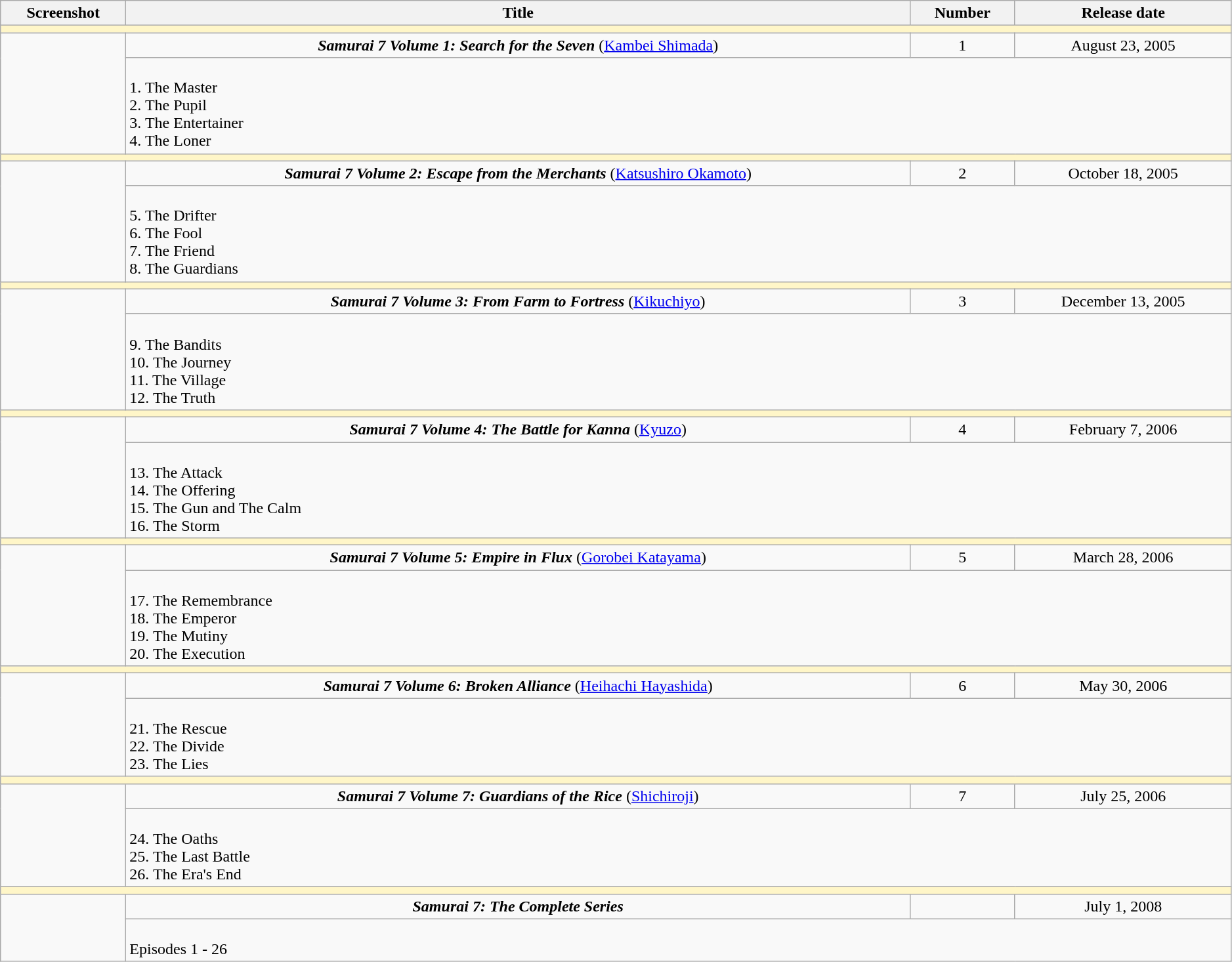<table class="wikitable" style="width:99%;">
<tr style="text-align: center;">
<th style="width:120px;">Screenshot</th>
<th>Title</th>
<th>Number</th>
<th>Release date</th>
</tr>
<tr>
<td colspan="4" style="background:#fff6c8;"></td>
</tr>
<tr style="text-align: center;">
<td rowspan="2"></td>
<td><strong><em>Samurai 7 Volume 1: Search for the Seven</em></strong> (<a href='#'>Kambei Shimada</a>)</td>
<td>1</td>
<td>August 23, 2005</td>
</tr>
<tr>
<td colspan="3"><br>1. The Master<br>
2. The Pupil<br>
3. The Entertainer<br>
4. The Loner</td>
</tr>
<tr>
<td colspan="4" style="background:#fff6c8;"></td>
</tr>
<tr style="text-align: center;">
<td rowspan="2"></td>
<td><strong><em>Samurai 7 Volume 2: Escape from the Merchants</em></strong> (<a href='#'>Katsushiro Okamoto</a>)</td>
<td>2</td>
<td>October 18, 2005</td>
</tr>
<tr>
<td colspan="3"><br>5. The Drifter<br>
6. The Fool<br>
7. The Friend<br>
8. The Guardians</td>
</tr>
<tr>
<td colspan="4" style="background:#fff6c8;"></td>
</tr>
<tr style="text-align: center;">
<td rowspan="2"></td>
<td><strong><em>Samurai 7 Volume 3: From Farm to Fortress</em></strong> (<a href='#'>Kikuchiyo</a>)</td>
<td>3</td>
<td>December 13, 2005</td>
</tr>
<tr>
<td colspan="3"><br>9. The Bandits<br>
10. The Journey<br>
11. The Village<br>
12. The Truth</td>
</tr>
<tr>
<td colspan="4" style="background:#fff6c8;"></td>
</tr>
<tr style="text-align: center;">
<td rowspan="2"></td>
<td><strong><em>Samurai 7 Volume 4: The Battle for Kanna</em></strong> (<a href='#'>Kyuzo</a>)</td>
<td>4</td>
<td>February 7, 2006</td>
</tr>
<tr>
<td colspan="3"><br>13. The Attack<br>
14. The Offering<br>
15. The Gun and The Calm<br>
16. The Storm</td>
</tr>
<tr>
<td colspan="4" style="background:#fff6c8;"></td>
</tr>
<tr style="text-align: center;">
<td rowspan="2"></td>
<td><strong><em>Samurai 7 Volume 5: Empire in Flux</em></strong> (<a href='#'>Gorobei Katayama</a>)</td>
<td>5</td>
<td>March 28, 2006</td>
</tr>
<tr>
<td colspan="3"><br>17. The Remembrance<br>
18. The Emperor<br>
19. The Mutiny<br>
20. The Execution</td>
</tr>
<tr>
<td colspan="4" style="background:#fff6c8;"></td>
</tr>
<tr style="text-align: center;">
<td rowspan="2"></td>
<td><strong><em>Samurai 7 Volume 6: Broken Alliance</em></strong> (<a href='#'>Heihachi Hayashida</a>)</td>
<td>6</td>
<td>May 30, 2006</td>
</tr>
<tr>
<td colspan="3"><br>21. The Rescue<br>
22. The Divide<br>
23. The Lies</td>
</tr>
<tr>
<td colspan="4" style="background:#fff6c8;"></td>
</tr>
<tr style="text-align: center;">
<td rowspan="2"></td>
<td><strong><em>Samurai 7 Volume 7: Guardians of the Rice</em></strong> (<a href='#'>Shichiroji</a>)</td>
<td>7</td>
<td>July 25, 2006</td>
</tr>
<tr>
<td colspan="3"><br>24. The Oaths<br>
25. The Last Battle<br>
26. The Era's End</td>
</tr>
<tr>
<td colspan="4" style="background:#fff6c8;"></td>
</tr>
<tr style="text-align: center;">
<td rowspan="2"></td>
<td><strong><em>Samurai 7: The Complete Series</em></strong></td>
<td></td>
<td>July 1, 2008</td>
</tr>
<tr>
<td colspan="3"><br>Episodes 1 - 26</td>
</tr>
</table>
